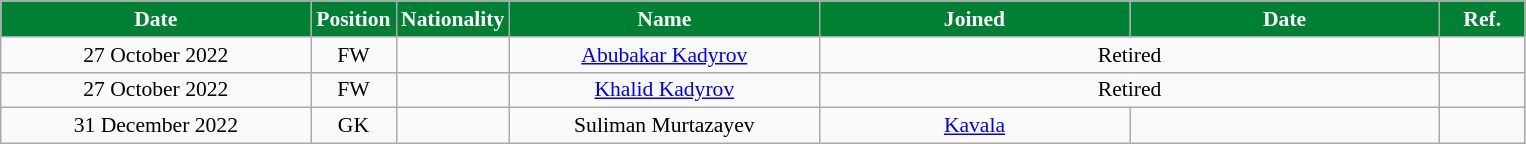<table class="wikitable"  style="text-align:center; font-size:90%; ">
<tr>
<th style="background:#008033; color:white; width:200px;">Date</th>
<th style="background:#008033; color:white; width:50px;">Position</th>
<th style="background:#008033; color:white; width:50px;">Nationality</th>
<th style="background:#008033; color:white; width:200px;">Name</th>
<th style="background:#008033; color:white; width:200px;">Joined</th>
<th style="background:#008033; color:white; width:200px;">Date</th>
<th style="background:#008033; color:white; width:50px;">Ref.</th>
</tr>
<tr>
<td>27 October 2022</td>
<td>FW</td>
<td></td>
<td><a href='#'>Abubakar Kadyrov</a></td>
<td colspan="2">Retired</td>
<td></td>
</tr>
<tr>
<td>27 October 2022</td>
<td>FW</td>
<td></td>
<td><a href='#'>Khalid Kadyrov</a></td>
<td colspan="2">Retired</td>
<td></td>
</tr>
<tr>
<td>31 December 2022</td>
<td>GK</td>
<td></td>
<td>Suliman Murtazayev</td>
<td><a href='#'>Kavala</a></td>
<td></td>
<td></td>
</tr>
</table>
